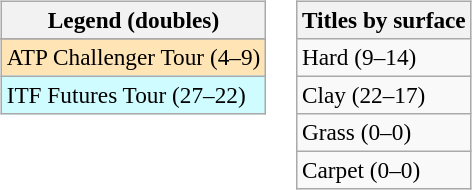<table>
<tr valign=top>
<td><br><table class=wikitable style=font-size:97%>
<tr>
<th>Legend (doubles)</th>
</tr>
<tr bgcolor=e5d1cb>
</tr>
<tr bgcolor=moccasin>
<td>ATP Challenger Tour (4–9)</td>
</tr>
<tr bgcolor=cffcff>
<td>ITF Futures Tour (27–22)</td>
</tr>
</table>
</td>
<td><br><table class=wikitable style=font-size:97%>
<tr>
<th>Titles by surface</th>
</tr>
<tr>
<td>Hard (9–14)</td>
</tr>
<tr>
<td>Clay (22–17)</td>
</tr>
<tr>
<td>Grass (0–0)</td>
</tr>
<tr>
<td>Carpet (0–0)</td>
</tr>
</table>
</td>
</tr>
</table>
